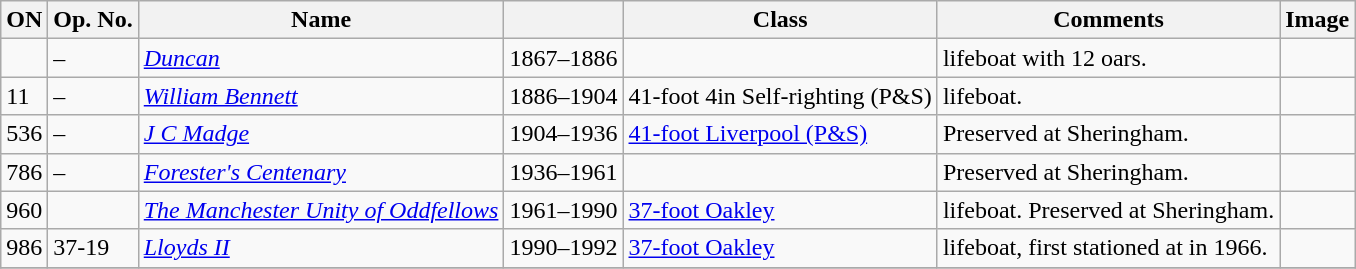<table class="wikitable">
<tr>
<th>ON</th>
<th>Op. No.</th>
<th>Name</th>
<th></th>
<th>Class</th>
<th>Comments</th>
<th>Image</th>
</tr>
<tr>
<td></td>
<td>–</td>
<td><a href='#'><em>Duncan</em></a></td>
<td>1867–1886</td>
<td></td>
<td> lifeboat with 12 oars.</td>
<td></td>
</tr>
<tr>
<td>11</td>
<td>–</td>
<td><a href='#'><em>William Bennett</em></a></td>
<td>1886–1904</td>
<td>41-foot 4in Self-righting (P&S)</td>
<td> lifeboat.</td>
<td></td>
</tr>
<tr>
<td>536</td>
<td>–</td>
<td><a href='#'><em>J C Madge</em></a></td>
<td>1904–1936</td>
<td><a href='#'>41-foot Liverpool (P&S)</a></td>
<td>Preserved at Sheringham.</td>
<td></td>
</tr>
<tr>
<td>786</td>
<td>–</td>
<td><a href='#'><em>Forester's Centenary</em></a></td>
<td>1936–1961</td>
<td></td>
<td>Preserved at Sheringham.</td>
<td></td>
</tr>
<tr>
<td>960</td>
<td></td>
<td><a href='#'><em>The Manchester Unity of Oddfellows</em></a></td>
<td>1961–1990</td>
<td><a href='#'>37-foot Oakley</a></td>
<td> lifeboat. Preserved at Sheringham.</td>
<td></td>
</tr>
<tr>
<td>986</td>
<td>37-19</td>
<td><a href='#'><em>Lloyds II</em></a></td>
<td>1990–1992</td>
<td><a href='#'>37-foot Oakley</a></td>
<td> lifeboat, first stationed at  in 1966.</td>
<td></td>
</tr>
<tr>
</tr>
</table>
